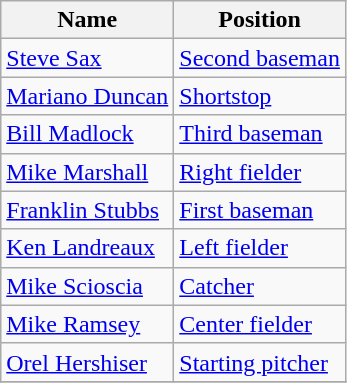<table class="wikitable" style="text-align:left">
<tr>
<th>Name</th>
<th>Position</th>
</tr>
<tr>
<td><a href='#'>Steve Sax</a></td>
<td><a href='#'>Second baseman</a></td>
</tr>
<tr>
<td><a href='#'>Mariano Duncan</a></td>
<td><a href='#'>Shortstop</a></td>
</tr>
<tr>
<td><a href='#'>Bill Madlock</a></td>
<td><a href='#'>Third baseman</a></td>
</tr>
<tr>
<td><a href='#'>Mike Marshall</a></td>
<td><a href='#'>Right fielder</a></td>
</tr>
<tr>
<td><a href='#'>Franklin Stubbs</a></td>
<td><a href='#'>First baseman</a></td>
</tr>
<tr>
<td><a href='#'>Ken Landreaux</a></td>
<td><a href='#'>Left fielder</a></td>
</tr>
<tr>
<td><a href='#'>Mike Scioscia</a></td>
<td><a href='#'>Catcher</a></td>
</tr>
<tr>
<td><a href='#'>Mike Ramsey</a></td>
<td><a href='#'>Center fielder</a></td>
</tr>
<tr>
<td><a href='#'>Orel Hershiser</a></td>
<td><a href='#'>Starting pitcher</a></td>
</tr>
<tr>
</tr>
</table>
